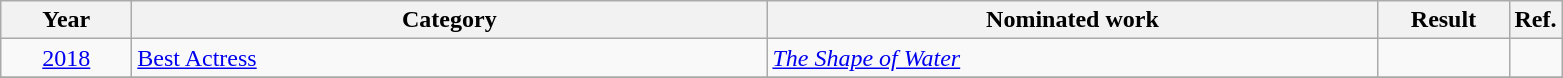<table class=wikitable>
<tr>
<th scope="col" style="width:5em;">Year</th>
<th scope="col" style="width:26em;">Category</th>
<th scope="col" style="width:25em;">Nominated work</th>
<th scope="col" style="width:5em;">Result</th>
<th>Ref.</th>
</tr>
<tr>
<td align="center"><a href='#'>2018</a></td>
<td><a href='#'>Best Actress</a></td>
<td><em><a href='#'>The Shape of Water</a></em></td>
<td></td>
<td align="center"></td>
</tr>
<tr>
</tr>
</table>
